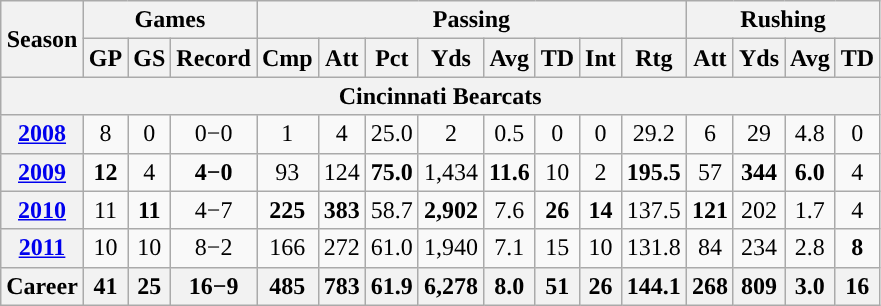<table class="wikitable" style="text-align:center;">
<tr>
<th rowspan="2">Season</th>
<th colspan="3">Games</th>
<th colspan="8">Passing</th>
<th colspan="5">Rushing</th>
</tr>
<tr>
<th>GP</th>
<th>GS</th>
<th>Record</th>
<th>Cmp</th>
<th>Att</th>
<th>Pct</th>
<th>Yds</th>
<th>Avg</th>
<th>TD</th>
<th>Int</th>
<th>Rtg</th>
<th>Att</th>
<th>Yds</th>
<th>Avg</th>
<th>TD</th>
</tr>
<tr>
<th colspan="16">Cincinnati Bearcats</th>
</tr>
<tr>
<th><a href='#'>2008</a></th>
<td>8</td>
<td>0</td>
<td>0−0</td>
<td>1</td>
<td>4</td>
<td>25.0</td>
<td>2</td>
<td>0.5</td>
<td>0</td>
<td>0</td>
<td>29.2</td>
<td>6</td>
<td>29</td>
<td>4.8</td>
<td>0</td>
</tr>
<tr>
<th><a href='#'>2009</a></th>
<td><strong>12</strong></td>
<td>4</td>
<td><strong>4−0</strong></td>
<td>93</td>
<td>124</td>
<td><strong>75.0</strong></td>
<td>1,434</td>
<td><strong>11.6</strong></td>
<td>10</td>
<td>2</td>
<td><strong>195.5</strong></td>
<td>57</td>
<td><strong>344</strong></td>
<td><strong>6.0</strong></td>
<td>4</td>
</tr>
<tr>
<th><a href='#'>2010</a></th>
<td>11</td>
<td><strong>11</strong></td>
<td>4−7</td>
<td><strong>225</strong></td>
<td><strong>383</strong></td>
<td>58.7</td>
<td><strong>2,902</strong></td>
<td>7.6</td>
<td><strong>26</strong></td>
<td><strong>14</strong></td>
<td>137.5</td>
<td><strong>121</strong></td>
<td>202</td>
<td>1.7</td>
<td>4</td>
</tr>
<tr>
<th><a href='#'>2011</a></th>
<td>10</td>
<td>10</td>
<td>8−2</td>
<td>166</td>
<td>272</td>
<td>61.0</td>
<td>1,940</td>
<td>7.1</td>
<td>15</td>
<td>10</td>
<td>131.8</td>
<td>84</td>
<td>234</td>
<td>2.8</td>
<td><strong>8</strong></td>
</tr>
<tr>
<th>Career</th>
<th>41</th>
<th>25</th>
<th>16−9</th>
<th>485</th>
<th>783</th>
<th>61.9</th>
<th>6,278</th>
<th>8.0</th>
<th>51</th>
<th>26</th>
<th>144.1</th>
<th>268</th>
<th>809</th>
<th>3.0</th>
<th>16</th>
</tr>
</table>
